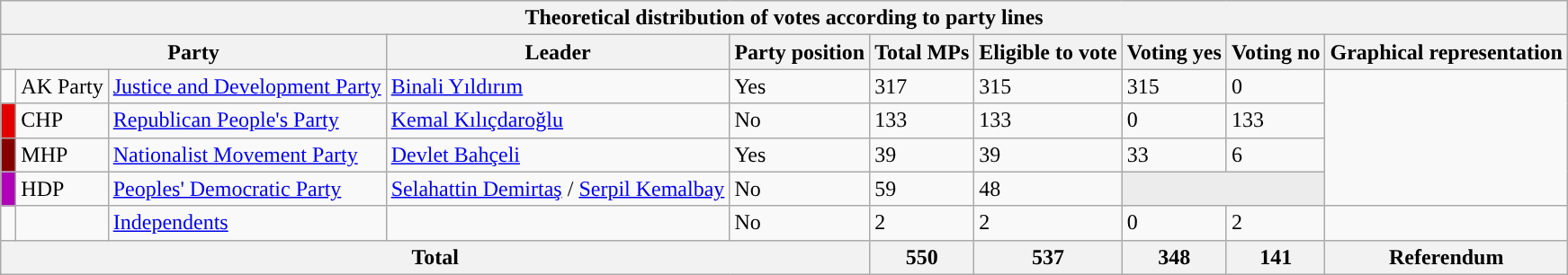<table class=wikitable>
<tr>
<th colspan=10>Theoretical distribution of votes according to party lines</th>
</tr>
<tr>
<th colspan="3">Party</th>
<th>Leader</th>
<th>Party position</th>
<th>Total MPs</th>
<th>Eligible to vote</th>
<th>Voting yes</th>
<th>Voting no</th>
<th>Graphical representation</th>
</tr>
<tr>
<td style="background:"></td>
<td>AK Party</td>
<td><a href='#'>Justice and Development Party</a></td>
<td><a href='#'>Binali Yıldırım</a></td>
<td> Yes</td>
<td>317</td>
<td>315</td>
<td>315</td>
<td>0</td>
<td rowspan=4></td>
</tr>
<tr>
<td style="background:#e30000; width:4px; text-align:center;"></td>
<td>CHP</td>
<td><a href='#'>Republican People's Party</a></td>
<td><a href='#'>Kemal Kılıçdaroğlu</a></td>
<td> No</td>
<td>133</td>
<td>133</td>
<td>0</td>
<td>133</td>
</tr>
<tr>
<td style="background:#870000; width:4px; text-align:center;"></td>
<td>MHP</td>
<td><a href='#'>Nationalist Movement Party</a></td>
<td><a href='#'>Devlet Bahçeli</a></td>
<td> Yes</td>
<td>39</td>
<td>39</td>
<td>33</td>
<td>6</td>
</tr>
<tr>
<td style="background:#b000b8; width:4px; text-align:center;"></td>
<td>HDP</td>
<td><a href='#'>Peoples' Democratic Party</a></td>
<td><a href='#'>Selahattin Demirtaş</a> / <a href='#'>Serpil Kemalbay</a></td>
<td> No</td>
<td>59</td>
<td>48</td>
<td style="background:#ececec" colspan=2></td>
</tr>
<tr>
<td style="background:"></td>
<td></td>
<td><a href='#'>Independents</a></td>
<td></td>
<td> No </td>
<td>2</td>
<td>2</td>
<td>0</td>
<td>2</td>
<td></td>
</tr>
<tr>
<th colspan=5>Total</th>
<th>550</th>
<th>537</th>
<th>348</th>
<th>141</th>
<th> Referendum</th>
</tr>
</table>
